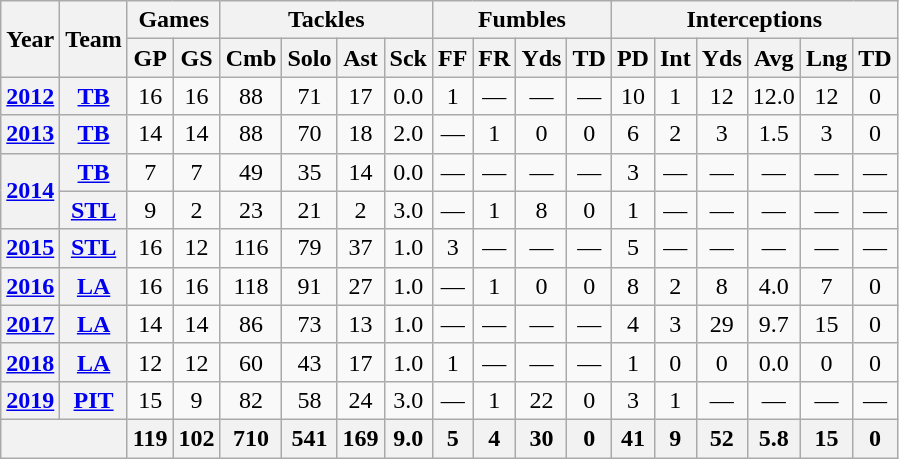<table class=wikitable style="text-align:center;">
<tr>
<th rowspan="2">Year</th>
<th rowspan="2">Team</th>
<th colspan="2">Games</th>
<th colspan="4">Tackles</th>
<th colspan="4">Fumbles</th>
<th colspan="6">Interceptions</th>
</tr>
<tr>
<th>GP</th>
<th>GS</th>
<th>Cmb</th>
<th>Solo</th>
<th>Ast</th>
<th>Sck</th>
<th>FF</th>
<th>FR</th>
<th>Yds</th>
<th>TD</th>
<th>PD</th>
<th>Int</th>
<th>Yds</th>
<th>Avg</th>
<th>Lng</th>
<th>TD</th>
</tr>
<tr>
<th><a href='#'>2012</a></th>
<th><a href='#'>TB</a></th>
<td>16</td>
<td>16</td>
<td>88</td>
<td>71</td>
<td>17</td>
<td>0.0</td>
<td>1</td>
<td>—</td>
<td>—</td>
<td>—</td>
<td>10</td>
<td>1</td>
<td>12</td>
<td>12.0</td>
<td>12</td>
<td>0</td>
</tr>
<tr>
<th><a href='#'>2013</a></th>
<th><a href='#'>TB</a></th>
<td>14</td>
<td>14</td>
<td>88</td>
<td>70</td>
<td>18</td>
<td>2.0</td>
<td>—</td>
<td>1</td>
<td>0</td>
<td>0</td>
<td>6</td>
<td>2</td>
<td>3</td>
<td>1.5</td>
<td>3</td>
<td>0</td>
</tr>
<tr>
<th rowspan="2"><a href='#'>2014</a></th>
<th><a href='#'>TB</a></th>
<td>7</td>
<td>7</td>
<td>49</td>
<td>35</td>
<td>14</td>
<td>0.0</td>
<td>—</td>
<td>—</td>
<td>—</td>
<td>—</td>
<td>3</td>
<td>—</td>
<td>—</td>
<td>—</td>
<td>—</td>
<td>—</td>
</tr>
<tr>
<th><a href='#'>STL</a></th>
<td>9</td>
<td>2</td>
<td>23</td>
<td>21</td>
<td>2</td>
<td>3.0</td>
<td>—</td>
<td>1</td>
<td>8</td>
<td>0</td>
<td>1</td>
<td>—</td>
<td>—</td>
<td>—</td>
<td>—</td>
<td>—</td>
</tr>
<tr>
<th><a href='#'>2015</a></th>
<th><a href='#'>STL</a></th>
<td>16</td>
<td>12</td>
<td>116</td>
<td>79</td>
<td>37</td>
<td>1.0</td>
<td>3</td>
<td>—</td>
<td>—</td>
<td>—</td>
<td>5</td>
<td>—</td>
<td>—</td>
<td>—</td>
<td>—</td>
<td>—</td>
</tr>
<tr>
<th><a href='#'>2016</a></th>
<th><a href='#'>LA</a></th>
<td>16</td>
<td>16</td>
<td>118</td>
<td>91</td>
<td>27</td>
<td>1.0</td>
<td>—</td>
<td>1</td>
<td>0</td>
<td>0</td>
<td>8</td>
<td>2</td>
<td>8</td>
<td>4.0</td>
<td>7</td>
<td>0</td>
</tr>
<tr>
<th><a href='#'>2017</a></th>
<th><a href='#'>LA</a></th>
<td>14</td>
<td>14</td>
<td>86</td>
<td>73</td>
<td>13</td>
<td>1.0</td>
<td>—</td>
<td>—</td>
<td>—</td>
<td>—</td>
<td>4</td>
<td>3</td>
<td>29</td>
<td>9.7</td>
<td>15</td>
<td>0</td>
</tr>
<tr>
<th><a href='#'>2018</a></th>
<th><a href='#'>LA</a></th>
<td>12</td>
<td>12</td>
<td>60</td>
<td>43</td>
<td>17</td>
<td>1.0</td>
<td>1</td>
<td>—</td>
<td>—</td>
<td>—</td>
<td>1</td>
<td>0</td>
<td>0</td>
<td>0.0</td>
<td>0</td>
<td>0</td>
</tr>
<tr>
<th><a href='#'>2019</a></th>
<th><a href='#'>PIT</a></th>
<td>15</td>
<td>9</td>
<td>82</td>
<td>58</td>
<td>24</td>
<td>3.0</td>
<td>—</td>
<td>1</td>
<td>22</td>
<td>0</td>
<td>3</td>
<td>1</td>
<td>—</td>
<td>—</td>
<td>—</td>
<td>—</td>
</tr>
<tr>
<th colspan="2"></th>
<th>119</th>
<th>102</th>
<th>710</th>
<th>541</th>
<th>169</th>
<th>9.0</th>
<th>5</th>
<th>4</th>
<th>30</th>
<th>0</th>
<th>41</th>
<th>9</th>
<th>52</th>
<th>5.8</th>
<th>15</th>
<th>0</th>
</tr>
</table>
